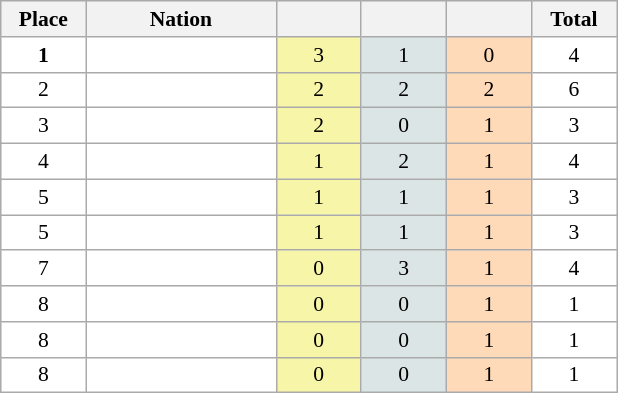<table class=wikitable style="border:1px solid #AAAAAA;font-size:90%">
<tr bgcolor="#EFEFEF">
<th width=50>Place</th>
<th width=120>Nation</th>
<th width=50></th>
<th width=50></th>
<th width=50></th>
<th width=50>Total</th>
</tr>
<tr align="center" valign="top" bgcolor="#FFFFFF">
<td><strong>1</strong></td>
<td align="left"><strong></strong></td>
<td style="background:#F7F6A8;">3</td>
<td style="background:#DCE5E5;">1</td>
<td style="background:#FFDAB9;">0</td>
<td>4</td>
</tr>
<tr align="center" valign="top" bgcolor="#FFFFFF">
<td>2</td>
<td align="left"></td>
<td style="background:#F7F6A8;">2</td>
<td style="background:#DCE5E5;">2</td>
<td style="background:#FFDAB9;">2</td>
<td>6</td>
</tr>
<tr align="center" valign="top" bgcolor="#FFFFFF">
<td>3</td>
<td align="left"></td>
<td style="background:#F7F6A8;">2</td>
<td style="background:#DCE5E5;">0</td>
<td style="background:#FFDAB9;">1</td>
<td>3</td>
</tr>
<tr align="center" valign="top" bgcolor="#FFFFFF">
<td>4</td>
<td align="left"></td>
<td style="background:#F7F6A8;">1</td>
<td style="background:#DCE5E5;">2</td>
<td style="background:#FFDAB9;">1</td>
<td>4</td>
</tr>
<tr align="center" valign="top" bgcolor="#FFFFFF">
<td>5</td>
<td align="left"></td>
<td style="background:#F7F6A8;">1</td>
<td style="background:#DCE5E5;">1</td>
<td style="background:#FFDAB9;">1</td>
<td>3</td>
</tr>
<tr align="center" valign="top" bgcolor="#FFFFFF">
<td>5</td>
<td align="left"></td>
<td style="background:#F7F6A8;">1</td>
<td style="background:#DCE5E5;">1</td>
<td style="background:#FFDAB9;">1</td>
<td>3</td>
</tr>
<tr align="center" valign="top" bgcolor="#FFFFFF">
<td>7</td>
<td align="left"></td>
<td style="background:#F7F6A8;">0</td>
<td style="background:#DCE5E5;">3</td>
<td style="background:#FFDAB9;">1</td>
<td>4</td>
</tr>
<tr align="center" valign="top" bgcolor="#FFFFFF">
<td>8</td>
<td align="left"></td>
<td style="background:#F7F6A8;">0</td>
<td style="background:#DCE5E5;">0</td>
<td style="background:#FFDAB9;">1</td>
<td>1</td>
</tr>
<tr align="center" valign="top" bgcolor="#FFFFFF">
<td>8</td>
<td align="left"></td>
<td style="background:#F7F6A8;">0</td>
<td style="background:#DCE5E5;">0</td>
<td style="background:#FFDAB9;">1</td>
<td>1</td>
</tr>
<tr align="center" valign="top" bgcolor="#FFFFFF">
<td>8</td>
<td align="left"></td>
<td style="background:#F7F6A8;">0</td>
<td style="background:#DCE5E5;">0</td>
<td style="background:#FFDAB9;">1</td>
<td>1</td>
</tr>
</table>
